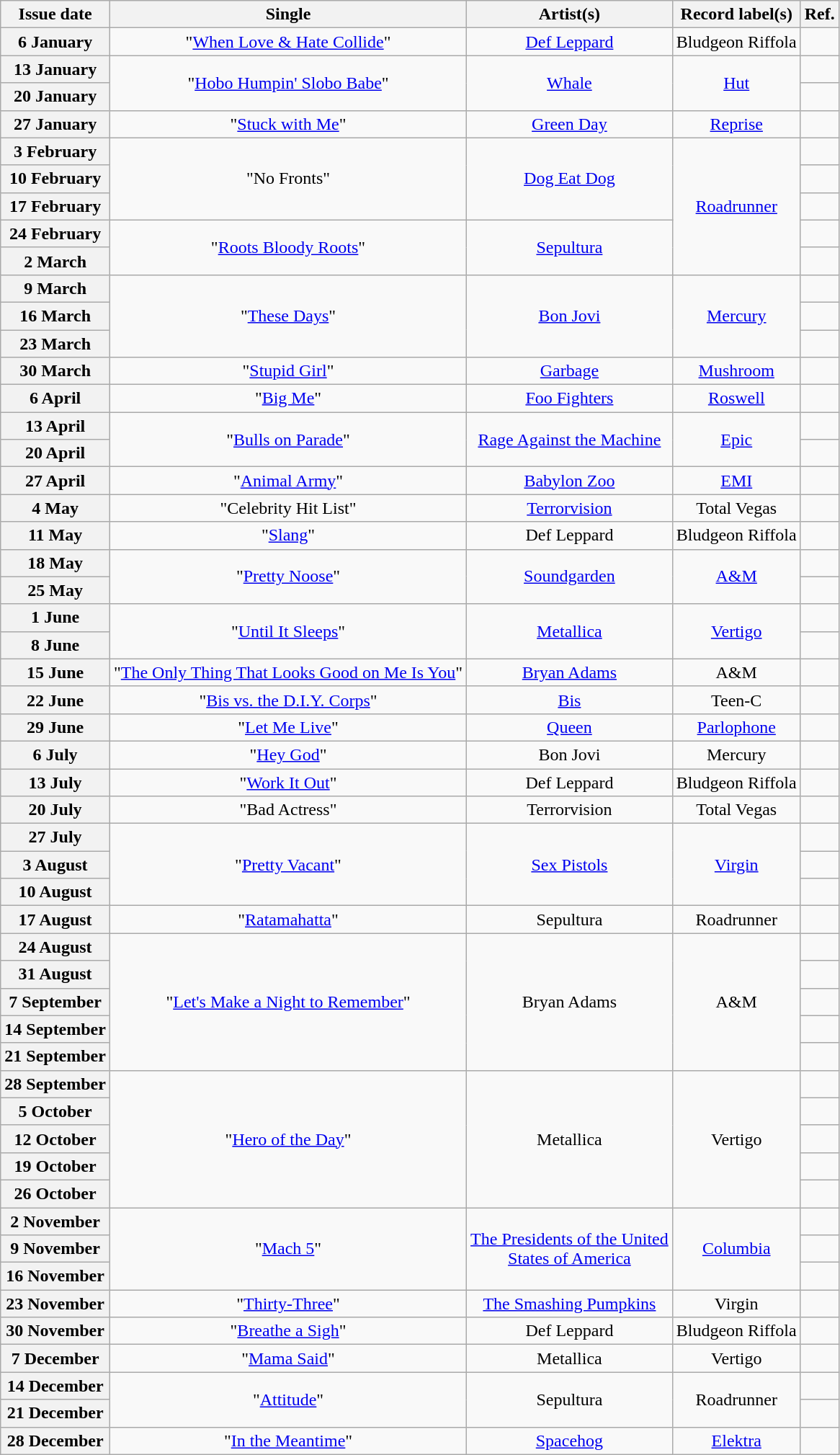<table class="wikitable plainrowheaders" style="text-align:center">
<tr>
<th scope="col">Issue date</th>
<th scope="col">Single</th>
<th scope="col">Artist(s)</th>
<th scope="col">Record label(s)</th>
<th scope="col">Ref.</th>
</tr>
<tr>
<th scope="row">6 January</th>
<td>"<a href='#'>When Love & Hate Collide</a>"</td>
<td><a href='#'>Def Leppard</a></td>
<td>Bludgeon Riffola</td>
<td></td>
</tr>
<tr>
<th scope="row">13 January</th>
<td rowspan="2">"<a href='#'>Hobo Humpin' Slobo Babe</a>"</td>
<td rowspan="2"><a href='#'>Whale</a></td>
<td rowspan="2"><a href='#'>Hut</a></td>
<td></td>
</tr>
<tr>
<th scope="row">20 January</th>
<td></td>
</tr>
<tr>
<th scope="row">27 January</th>
<td>"<a href='#'>Stuck with Me</a>"</td>
<td><a href='#'>Green Day</a></td>
<td><a href='#'>Reprise</a></td>
<td></td>
</tr>
<tr>
<th scope="row">3 February</th>
<td rowspan="3">"No Fronts"</td>
<td rowspan="3"><a href='#'>Dog Eat Dog</a></td>
<td rowspan="5"><a href='#'>Roadrunner</a></td>
<td></td>
</tr>
<tr>
<th scope="row">10 February</th>
<td></td>
</tr>
<tr>
<th scope="row">17 February</th>
<td></td>
</tr>
<tr>
<th scope="row">24 February</th>
<td rowspan="2">"<a href='#'>Roots Bloody Roots</a>"</td>
<td rowspan="2"><a href='#'>Sepultura</a></td>
<td></td>
</tr>
<tr>
<th scope="row">2 March</th>
<td></td>
</tr>
<tr>
<th scope="row">9 March</th>
<td rowspan="3">"<a href='#'>These Days</a>"</td>
<td rowspan="3"><a href='#'>Bon Jovi</a></td>
<td rowspan="3"><a href='#'>Mercury</a></td>
<td></td>
</tr>
<tr>
<th scope="row">16 March</th>
<td></td>
</tr>
<tr>
<th scope="row">23 March</th>
<td></td>
</tr>
<tr>
<th scope="row">30 March</th>
<td>"<a href='#'>Stupid Girl</a>"</td>
<td><a href='#'>Garbage</a></td>
<td><a href='#'>Mushroom</a></td>
<td></td>
</tr>
<tr>
<th scope="row">6 April</th>
<td>"<a href='#'>Big Me</a>"</td>
<td><a href='#'>Foo Fighters</a></td>
<td><a href='#'>Roswell</a></td>
<td></td>
</tr>
<tr>
<th scope="row">13 April</th>
<td rowspan="2">"<a href='#'>Bulls on Parade</a>"</td>
<td rowspan="2"><a href='#'>Rage Against the Machine</a></td>
<td rowspan="2"><a href='#'>Epic</a></td>
<td></td>
</tr>
<tr>
<th scope="row">20 April</th>
<td></td>
</tr>
<tr>
<th scope="row">27 April</th>
<td>"<a href='#'>Animal Army</a>"</td>
<td><a href='#'>Babylon Zoo</a></td>
<td><a href='#'>EMI</a></td>
<td></td>
</tr>
<tr>
<th scope="row">4 May</th>
<td>"Celebrity Hit List"</td>
<td><a href='#'>Terrorvision</a></td>
<td>Total Vegas</td>
<td></td>
</tr>
<tr>
<th scope="row">11 May</th>
<td>"<a href='#'>Slang</a>"</td>
<td>Def Leppard</td>
<td>Bludgeon Riffola</td>
<td></td>
</tr>
<tr>
<th scope="row">18 May</th>
<td rowspan="2">"<a href='#'>Pretty Noose</a>"</td>
<td rowspan="2"><a href='#'>Soundgarden</a></td>
<td rowspan="2"><a href='#'>A&M</a></td>
<td></td>
</tr>
<tr>
<th scope="row">25 May</th>
<td></td>
</tr>
<tr>
<th scope="row">1 June</th>
<td rowspan="2">"<a href='#'>Until It Sleeps</a>"</td>
<td rowspan="2"><a href='#'>Metallica</a></td>
<td rowspan="2"><a href='#'>Vertigo</a></td>
<td></td>
</tr>
<tr>
<th scope="row">8 June</th>
<td></td>
</tr>
<tr>
<th scope="row">15 June</th>
<td>"<a href='#'>The Only Thing That Looks Good on Me Is You</a>"</td>
<td><a href='#'>Bryan Adams</a></td>
<td>A&M</td>
<td></td>
</tr>
<tr>
<th scope="row">22 June</th>
<td>"<a href='#'>Bis vs. the D.I.Y. Corps</a>"</td>
<td><a href='#'>Bis</a></td>
<td>Teen-C</td>
<td></td>
</tr>
<tr>
<th scope="row">29 June</th>
<td>"<a href='#'>Let Me Live</a>"</td>
<td><a href='#'>Queen</a></td>
<td><a href='#'>Parlophone</a></td>
<td></td>
</tr>
<tr>
<th scope="row">6 July</th>
<td>"<a href='#'>Hey God</a>"</td>
<td>Bon Jovi</td>
<td>Mercury</td>
<td></td>
</tr>
<tr>
<th scope="row">13 July</th>
<td>"<a href='#'>Work It Out</a>"</td>
<td>Def Leppard</td>
<td>Bludgeon Riffola</td>
<td></td>
</tr>
<tr>
<th scope="row">20 July</th>
<td>"Bad Actress"</td>
<td>Terrorvision</td>
<td>Total Vegas</td>
<td></td>
</tr>
<tr>
<th scope="row">27 July</th>
<td rowspan="3">"<a href='#'>Pretty Vacant</a>"</td>
<td rowspan="3"><a href='#'>Sex Pistols</a></td>
<td rowspan="3"><a href='#'>Virgin</a></td>
<td></td>
</tr>
<tr>
<th scope="row">3 August</th>
<td></td>
</tr>
<tr>
<th scope="row">10 August</th>
<td></td>
</tr>
<tr>
<th scope="row">17 August</th>
<td>"<a href='#'>Ratamahatta</a>"</td>
<td>Sepultura</td>
<td>Roadrunner</td>
<td></td>
</tr>
<tr>
<th scope="row">24 August</th>
<td rowspan="5">"<a href='#'>Let's Make a Night to Remember</a>"</td>
<td rowspan="5">Bryan Adams</td>
<td rowspan="5">A&M</td>
<td></td>
</tr>
<tr>
<th scope="row">31 August</th>
<td></td>
</tr>
<tr>
<th scope="row">7 September</th>
<td></td>
</tr>
<tr>
<th scope="row">14 September</th>
<td></td>
</tr>
<tr>
<th scope="row">21 September</th>
<td></td>
</tr>
<tr>
<th scope="row">28 September</th>
<td rowspan="5">"<a href='#'>Hero of the Day</a>"</td>
<td rowspan="5">Metallica</td>
<td rowspan="5">Vertigo</td>
<td></td>
</tr>
<tr>
<th scope="row">5 October</th>
<td></td>
</tr>
<tr>
<th scope="row">12 October</th>
<td></td>
</tr>
<tr>
<th scope="row">19 October</th>
<td></td>
</tr>
<tr>
<th scope="row">26 October</th>
<td></td>
</tr>
<tr>
<th scope="row">2 November</th>
<td rowspan="3">"<a href='#'>Mach 5</a>"</td>
<td rowspan="3"><a href='#'>The Presidents of the United<br>States of America</a></td>
<td rowspan="3"><a href='#'>Columbia</a></td>
<td></td>
</tr>
<tr>
<th scope="row">9 November</th>
<td></td>
</tr>
<tr>
<th scope="row">16 November</th>
<td></td>
</tr>
<tr>
<th scope="row">23 November</th>
<td>"<a href='#'>Thirty-Three</a>"</td>
<td><a href='#'>The Smashing Pumpkins</a></td>
<td>Virgin</td>
<td></td>
</tr>
<tr>
<th scope="row">30 November</th>
<td>"<a href='#'>Breathe a Sigh</a>"</td>
<td>Def Leppard</td>
<td>Bludgeon Riffola</td>
<td></td>
</tr>
<tr>
<th scope="row">7 December</th>
<td>"<a href='#'>Mama Said</a>"</td>
<td>Metallica</td>
<td>Vertigo</td>
<td></td>
</tr>
<tr>
<th scope="row">14 December</th>
<td rowspan="2">"<a href='#'>Attitude</a>"</td>
<td rowspan="2">Sepultura</td>
<td rowspan="2">Roadrunner</td>
<td></td>
</tr>
<tr>
<th scope="row">21 December</th>
<td></td>
</tr>
<tr>
<th scope="row">28 December</th>
<td>"<a href='#'>In the Meantime</a>"</td>
<td><a href='#'>Spacehog</a></td>
<td><a href='#'>Elektra</a></td>
<td></td>
</tr>
</table>
